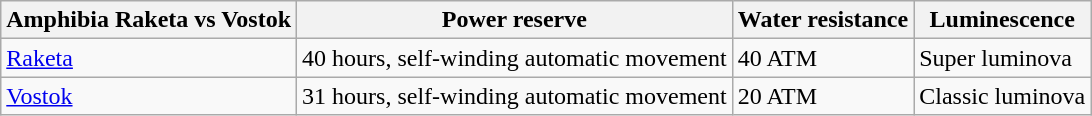<table class="wikitable">
<tr>
<th scope="col">Amphibia Raketa vs Vostok</th>
<th scope="col">Power reserve</th>
<th scope="col">Water resistance</th>
<th scope="col">Luminescence</th>
</tr>
<tr>
<td><a href='#'>Raketa</a></td>
<td>40 hours, self-winding automatic movement</td>
<td>40 ATM</td>
<td>Super luminova</td>
</tr>
<tr>
<td><a href='#'>Vostok</a></td>
<td>31 hours, self-winding automatic movement</td>
<td>20 ATM</td>
<td>Classic luminova</td>
</tr>
</table>
